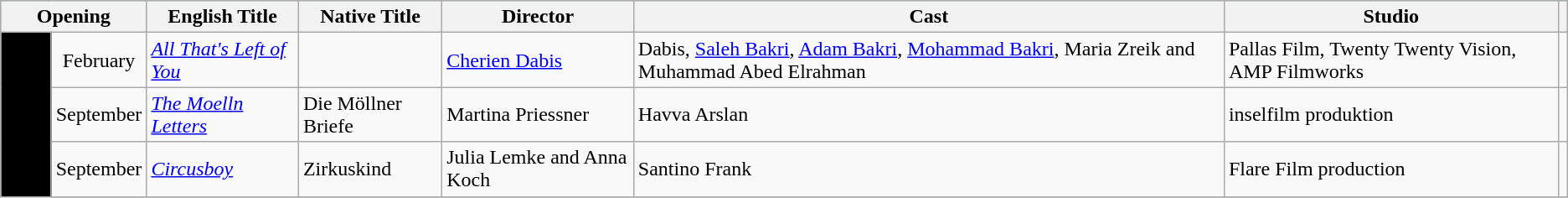<table class="wikitable sortable">
<tr style="background:#b0e0e6; text-align:center;">
<th colspan="2">Opening</th>
<th>English Title</th>
<th>Native Title</th>
<th>Director</th>
<th>Cast</th>
<th>Studio</th>
<th></th>
</tr>
<tr>
<th rowspan="4" style="text-align:center; background:black; textcolor:white;">TBA</th>
<td rowspan="1" style="text-align:center;">February</td>
<td><em><a href='#'>All That's Left of You</a></em></td>
<td></td>
<td><a href='#'>Cherien Dabis</a></td>
<td>Dabis, <a href='#'>Saleh Bakri</a>, <a href='#'>Adam Bakri</a>, <a href='#'>Mohammad Bakri</a>, Maria Zreik and Muhammad Abed Elrahman</td>
<td>Pallas Film, Twenty Twenty Vision, AMP Filmworks</td>
<td></td>
</tr>
<tr>
<td rowspan="1" style="text-align:center;">September</td>
<td><em><a href='#'>The Moelln Letters</a></em></td>
<td>Die Möllner Briefe</td>
<td>Martina Priessner</td>
<td>Havva Arslan</td>
<td>inselfilm produktion</td>
<td></td>
</tr>
<tr>
<td rowspan="1" style="text-align:center;">September</td>
<td><em><a href='#'>Circusboy</a></em></td>
<td>Zirkuskind</td>
<td>Julia Lemke and Anna Koch</td>
<td>Santino Frank</td>
<td>Flare Film production</td>
<td></td>
</tr>
<tr>
</tr>
</table>
